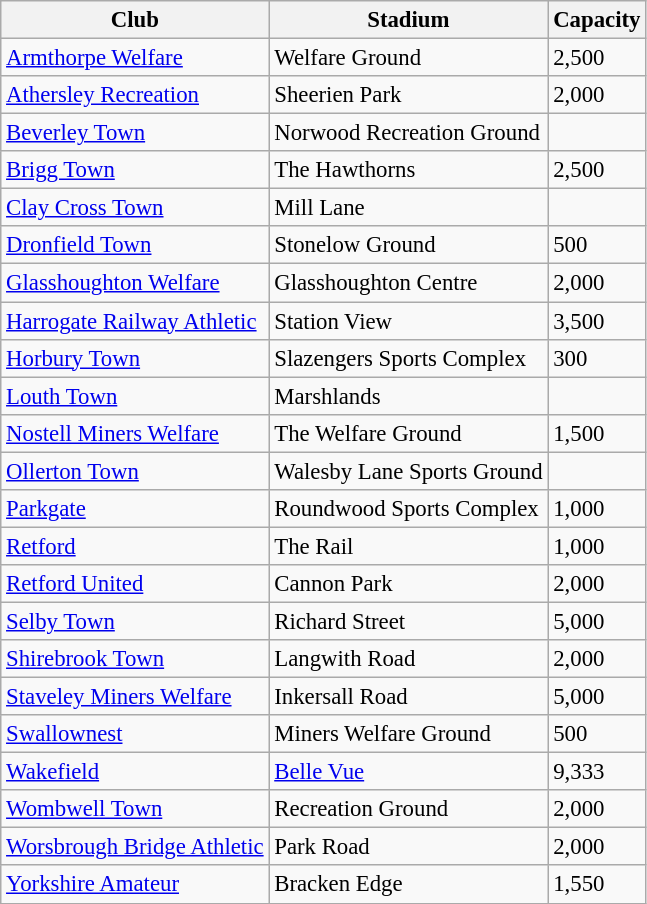<table class="wikitable sortable" style="font-size:95%">
<tr>
<th>Club</th>
<th>Stadium</th>
<th>Capacity</th>
</tr>
<tr>
<td><a href='#'>Armthorpe Welfare</a></td>
<td>Welfare Ground</td>
<td>2,500</td>
</tr>
<tr>
<td><a href='#'>Athersley Recreation</a></td>
<td>Sheerien Park</td>
<td>2,000</td>
</tr>
<tr>
<td><a href='#'>Beverley Town</a></td>
<td>Norwood Recreation Ground</td>
<td></td>
</tr>
<tr>
<td><a href='#'>Brigg Town</a></td>
<td>The Hawthorns</td>
<td>2,500</td>
</tr>
<tr>
<td><a href='#'>Clay Cross Town</a></td>
<td>Mill Lane</td>
<td></td>
</tr>
<tr>
<td><a href='#'>Dronfield Town</a></td>
<td>Stonelow Ground</td>
<td>500</td>
</tr>
<tr>
<td><a href='#'>Glasshoughton Welfare</a></td>
<td>Glasshoughton Centre</td>
<td>2,000</td>
</tr>
<tr>
<td><a href='#'>Harrogate Railway Athletic</a></td>
<td>Station View</td>
<td>3,500</td>
</tr>
<tr>
<td><a href='#'>Horbury Town</a></td>
<td>Slazengers Sports Complex</td>
<td>300</td>
</tr>
<tr>
<td><a href='#'>Louth Town</a></td>
<td>Marshlands</td>
<td></td>
</tr>
<tr>
<td><a href='#'>Nostell Miners Welfare</a></td>
<td>The Welfare Ground</td>
<td>1,500</td>
</tr>
<tr>
<td><a href='#'>Ollerton Town</a></td>
<td>Walesby Lane Sports Ground</td>
<td></td>
</tr>
<tr>
<td><a href='#'>Parkgate</a></td>
<td>Roundwood Sports Complex</td>
<td>1,000</td>
</tr>
<tr>
<td><a href='#'>Retford</a></td>
<td>The Rail</td>
<td>1,000</td>
</tr>
<tr>
<td><a href='#'>Retford United</a></td>
<td>Cannon Park</td>
<td>2,000</td>
</tr>
<tr>
<td><a href='#'>Selby Town</a></td>
<td>Richard Street</td>
<td>5,000</td>
</tr>
<tr>
<td><a href='#'>Shirebrook Town</a></td>
<td>Langwith Road</td>
<td>2,000</td>
</tr>
<tr>
<td><a href='#'>Staveley Miners Welfare</a></td>
<td>Inkersall Road</td>
<td>5,000</td>
</tr>
<tr>
<td><a href='#'>Swallownest</a></td>
<td>Miners Welfare Ground</td>
<td>500</td>
</tr>
<tr>
<td><a href='#'>Wakefield</a></td>
<td><a href='#'>Belle Vue</a></td>
<td>9,333</td>
</tr>
<tr>
<td><a href='#'>Wombwell Town</a></td>
<td>Recreation Ground</td>
<td>2,000</td>
</tr>
<tr>
<td><a href='#'>Worsbrough Bridge Athletic</a></td>
<td>Park Road</td>
<td>2,000</td>
</tr>
<tr>
<td><a href='#'>Yorkshire Amateur</a></td>
<td>Bracken Edge</td>
<td>1,550</td>
</tr>
</table>
